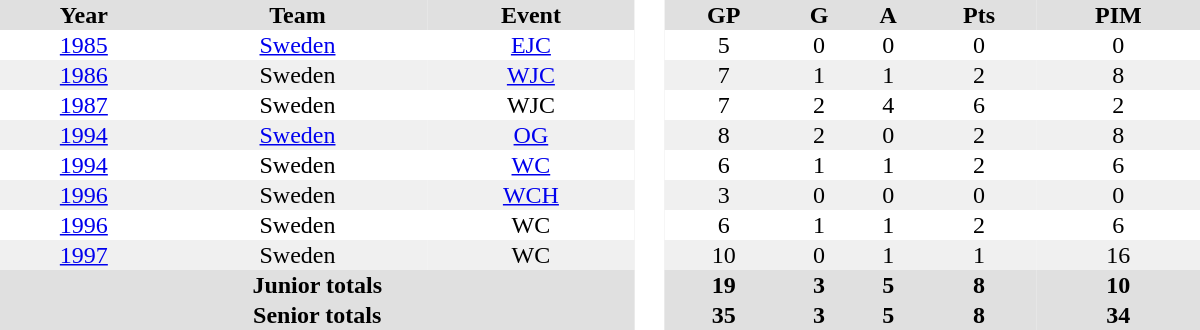<table border="0" cellpadding="1" cellspacing="0" style="text-align:center; width:50em">
<tr ALIGN="center" bgcolor="#e0e0e0">
<th>Year</th>
<th>Team</th>
<th>Event</th>
<th rowspan="99" bgcolor="#ffffff"> </th>
<th>GP</th>
<th>G</th>
<th>A</th>
<th>Pts</th>
<th>PIM</th>
</tr>
<tr>
<td><a href='#'>1985</a></td>
<td><a href='#'>Sweden</a></td>
<td><a href='#'>EJC</a></td>
<td>5</td>
<td>0</td>
<td>0</td>
<td>0</td>
<td>0</td>
</tr>
<tr bgcolor="#f0f0f0">
<td><a href='#'>1986</a></td>
<td>Sweden</td>
<td><a href='#'>WJC</a></td>
<td>7</td>
<td>1</td>
<td>1</td>
<td>2</td>
<td>8</td>
</tr>
<tr>
<td><a href='#'>1987</a></td>
<td>Sweden</td>
<td>WJC</td>
<td>7</td>
<td>2</td>
<td>4</td>
<td>6</td>
<td>2</td>
</tr>
<tr bgcolor="#f0f0f0">
<td><a href='#'>1994</a></td>
<td><a href='#'>Sweden</a></td>
<td><a href='#'>OG</a></td>
<td>8</td>
<td>2</td>
<td>0</td>
<td>2</td>
<td>8</td>
</tr>
<tr>
<td><a href='#'>1994</a></td>
<td>Sweden</td>
<td><a href='#'>WC</a></td>
<td>6</td>
<td>1</td>
<td>1</td>
<td>2</td>
<td>6</td>
</tr>
<tr bgcolor="#f0f0f0">
<td><a href='#'>1996</a></td>
<td>Sweden</td>
<td><a href='#'>WCH</a></td>
<td>3</td>
<td>0</td>
<td>0</td>
<td>0</td>
<td>0</td>
</tr>
<tr>
<td><a href='#'>1996</a></td>
<td>Sweden</td>
<td>WC</td>
<td>6</td>
<td>1</td>
<td>1</td>
<td>2</td>
<td>6</td>
</tr>
<tr bgcolor="#f0f0f0">
<td><a href='#'>1997</a></td>
<td>Sweden</td>
<td>WC</td>
<td>10</td>
<td>0</td>
<td>1</td>
<td>1</td>
<td>16</td>
</tr>
<tr bgcolor="#e0e0e0">
<th colspan=3>Junior totals</th>
<th>19</th>
<th>3</th>
<th>5</th>
<th>8</th>
<th>10</th>
</tr>
<tr bgcolor="#e0e0e0">
<th colspan=3>Senior totals</th>
<th>35</th>
<th>3</th>
<th>5</th>
<th>8</th>
<th>34</th>
</tr>
</table>
